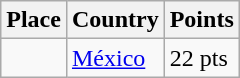<table class=wikitable>
<tr>
<th>Place</th>
<th>Country</th>
<th>Points</th>
</tr>
<tr>
<td align=center></td>
<td> <a href='#'>México</a></td>
<td>22 pts</td>
</tr>
</table>
